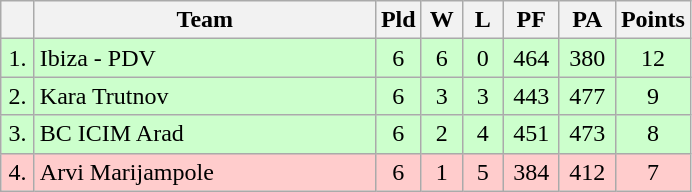<table class=wikitable style="text-align:center">
<tr>
<th width=15></th>
<th width=220>Team</th>
<th width=20>Pld</th>
<th width=20>W</th>
<th width=20>L</th>
<th width=30>PF</th>
<th width=30>PA</th>
<th width=30>Points</th>
</tr>
<tr style="background: #ccffcc;">
<td>1.</td>
<td align=left> Ibiza - PDV</td>
<td>6</td>
<td>6</td>
<td>0</td>
<td>464</td>
<td>380</td>
<td>12</td>
</tr>
<tr style="background: #ccffcc;">
<td>2.</td>
<td align=left> Kara Trutnov</td>
<td>6</td>
<td>3</td>
<td>3</td>
<td>443</td>
<td>477</td>
<td>9</td>
</tr>
<tr style="background: #ccffcc;">
<td>3.</td>
<td align=left> BC ICIM Arad</td>
<td>6</td>
<td>2</td>
<td>4</td>
<td>451</td>
<td>473</td>
<td>8</td>
</tr>
<tr style="background: #ffcccc;">
<td>4.</td>
<td align=left> Arvi Marijampole</td>
<td>6</td>
<td>1</td>
<td>5</td>
<td>384</td>
<td>412</td>
<td>7</td>
</tr>
</table>
